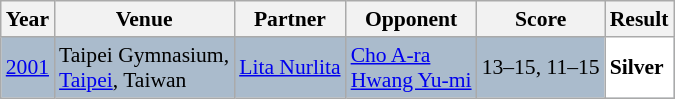<table class="sortable wikitable" style="font-size: 90%;">
<tr>
<th>Year</th>
<th>Venue</th>
<th>Partner</th>
<th>Opponent</th>
<th>Score</th>
<th>Result</th>
</tr>
<tr style="background:#AABBCC">
<td align="center"><a href='#'>2001</a></td>
<td align="left">Taipei Gymnasium,<br><a href='#'>Taipei</a>, Taiwan</td>
<td align="left"> <a href='#'>Lita Nurlita</a></td>
<td align="left"> <a href='#'>Cho A-ra</a> <br>  <a href='#'>Hwang Yu-mi</a></td>
<td align="left">13–15, 11–15</td>
<td style="text-align:left; background:white"> <strong>Silver</strong></td>
</tr>
</table>
